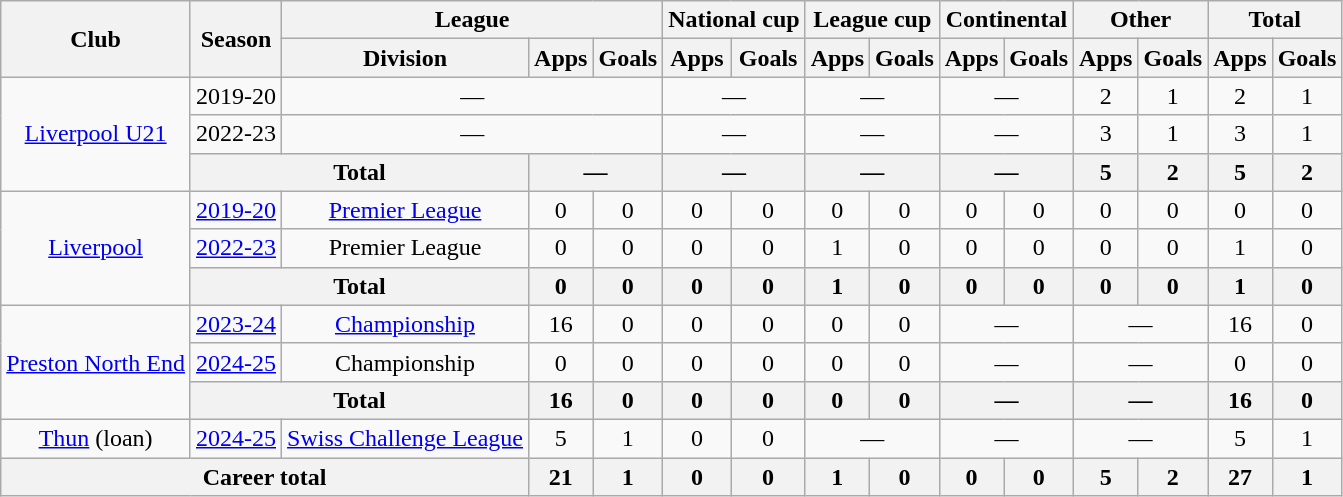<table class="wikitable" style="text-align:center">
<tr>
<th rowspan="2">Club</th>
<th rowspan="2">Season</th>
<th colspan="3">League</th>
<th colspan="2">National cup</th>
<th colspan="2">League cup</th>
<th colspan="2">Continental</th>
<th colspan="2">Other</th>
<th colspan="2">Total</th>
</tr>
<tr>
<th>Division</th>
<th>Apps</th>
<th>Goals</th>
<th>Apps</th>
<th>Goals</th>
<th>Apps</th>
<th>Goals</th>
<th>Apps</th>
<th>Goals</th>
<th>Apps</th>
<th>Goals</th>
<th>Apps</th>
<th>Goals</th>
</tr>
<tr>
<td rowspan="3"><a href='#'>Liverpool U21</a></td>
<td>2019-20</td>
<td colspan="3">—</td>
<td colspan="2">—</td>
<td colspan="2">—</td>
<td colspan="2">—</td>
<td>2</td>
<td>1</td>
<td>2</td>
<td>1</td>
</tr>
<tr>
<td>2022-23</td>
<td colspan="3">—</td>
<td colspan="2">—</td>
<td colspan="2">—</td>
<td colspan="2">—</td>
<td>3</td>
<td>1</td>
<td>3</td>
<td>1</td>
</tr>
<tr>
<th colspan="2">Total</th>
<th colspan="2">—</th>
<th colspan="2">—</th>
<th colspan="2">—</th>
<th colspan="2">—</th>
<th>5</th>
<th>2</th>
<th>5</th>
<th>2</th>
</tr>
<tr>
<td rowspan="3"><a href='#'>Liverpool</a></td>
<td><a href='#'>2019-20</a></td>
<td><a href='#'>Premier League</a></td>
<td>0</td>
<td>0</td>
<td>0</td>
<td>0</td>
<td>0</td>
<td>0</td>
<td>0</td>
<td>0</td>
<td>0</td>
<td>0</td>
<td>0</td>
<td>0</td>
</tr>
<tr>
<td><a href='#'>2022-23</a></td>
<td>Premier League</td>
<td>0</td>
<td>0</td>
<td>0</td>
<td>0</td>
<td>1</td>
<td>0</td>
<td>0</td>
<td>0</td>
<td>0</td>
<td>0</td>
<td>1</td>
<td>0</td>
</tr>
<tr>
<th colspan="2">Total</th>
<th>0</th>
<th>0</th>
<th>0</th>
<th>0</th>
<th>1</th>
<th>0</th>
<th>0</th>
<th>0</th>
<th>0</th>
<th>0</th>
<th>1</th>
<th>0</th>
</tr>
<tr>
<td rowspan="3"><a href='#'>Preston North End</a></td>
<td><a href='#'>2023-24</a></td>
<td><a href='#'>Championship</a></td>
<td>16</td>
<td>0</td>
<td>0</td>
<td>0</td>
<td>0</td>
<td>0</td>
<td colspan="2">—</td>
<td colspan="2">—</td>
<td>16</td>
<td>0</td>
</tr>
<tr>
<td><a href='#'>2024-25</a></td>
<td>Championship</td>
<td>0</td>
<td>0</td>
<td>0</td>
<td>0</td>
<td>0</td>
<td>0</td>
<td colspan="2">—</td>
<td colspan="2">—</td>
<td>0</td>
<td>0</td>
</tr>
<tr>
<th colspan="2">Total</th>
<th>16</th>
<th>0</th>
<th>0</th>
<th>0</th>
<th>0</th>
<th>0</th>
<th colspan="2">—</th>
<th colspan="2">—</th>
<th>16</th>
<th>0</th>
</tr>
<tr>
<td><a href='#'>Thun</a> (loan)</td>
<td><a href='#'>2024-25</a></td>
<td><a href='#'>Swiss Challenge League</a></td>
<td>5</td>
<td>1</td>
<td>0</td>
<td>0</td>
<td colspan="2">—</td>
<td colspan="2">—</td>
<td colspan="2">—</td>
<td>5</td>
<td>1</td>
</tr>
<tr>
<th colspan="3">Career total</th>
<th>21</th>
<th>1</th>
<th>0</th>
<th>0</th>
<th>1</th>
<th>0</th>
<th>0</th>
<th>0</th>
<th>5</th>
<th>2</th>
<th>27</th>
<th>1</th>
</tr>
</table>
